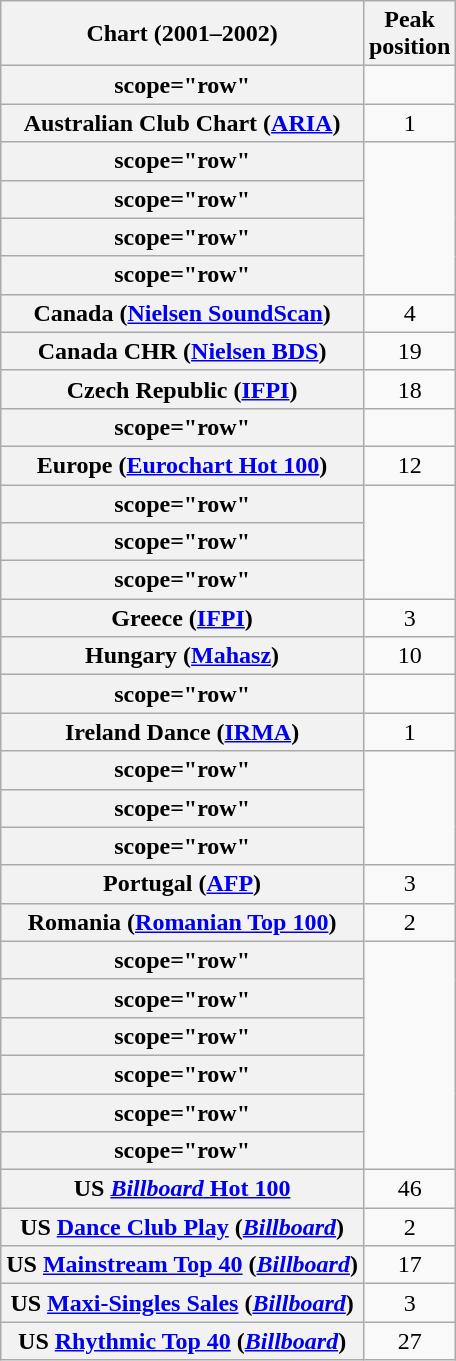<table class="wikitable plainrowheaders sortable" style="text-align:center">
<tr>
<th scope="col">Chart (2001–2002)</th>
<th scope="col">Peak<br>position</th>
</tr>
<tr>
<th>scope="row"</th>
</tr>
<tr>
<th scope="row">Australian Club Chart (<a href='#'>ARIA</a>)</th>
<td>1</td>
</tr>
<tr>
<th>scope="row"</th>
</tr>
<tr>
<th>scope="row"</th>
</tr>
<tr>
<th>scope="row"</th>
</tr>
<tr>
<th>scope="row"</th>
</tr>
<tr>
<th scope="row">Canada (<a href='#'>Nielsen SoundScan</a>)</th>
<td>4</td>
</tr>
<tr>
<th scope="row">Canada CHR (<a href='#'>Nielsen BDS</a>)</th>
<td style="text-align:center">19</td>
</tr>
<tr>
<th scope="row">Czech Republic (<a href='#'>IFPI</a>)</th>
<td>18</td>
</tr>
<tr>
<th>scope="row"</th>
</tr>
<tr>
<th scope="row">Europe (<a href='#'>Eurochart Hot 100</a>)</th>
<td>12</td>
</tr>
<tr>
<th>scope="row"</th>
</tr>
<tr>
<th>scope="row"</th>
</tr>
<tr>
<th>scope="row"</th>
</tr>
<tr>
<th scope="row">Greece (<a href='#'>IFPI</a>)</th>
<td>3</td>
</tr>
<tr>
<th scope="row">Hungary (<a href='#'>Mahasz</a>)</th>
<td>10</td>
</tr>
<tr>
<th>scope="row"</th>
</tr>
<tr>
<th scope="row">Ireland Dance (<a href='#'>IRMA</a>)</th>
<td>1</td>
</tr>
<tr>
<th>scope="row"</th>
</tr>
<tr>
<th>scope="row"</th>
</tr>
<tr>
<th>scope="row"</th>
</tr>
<tr>
<th scope="row">Portugal (<a href='#'>AFP</a>)</th>
<td>3</td>
</tr>
<tr>
<th scope="row">Romania (<a href='#'>Romanian Top 100</a>)</th>
<td>2</td>
</tr>
<tr>
<th>scope="row"</th>
</tr>
<tr>
<th>scope="row"</th>
</tr>
<tr>
<th>scope="row"</th>
</tr>
<tr>
<th>scope="row"</th>
</tr>
<tr>
<th>scope="row"</th>
</tr>
<tr>
<th>scope="row"</th>
</tr>
<tr>
<th scope="row">US <a href='#'><em>Billboard</em> Hot 100</a></th>
<td>46</td>
</tr>
<tr>
<th scope="row">US <a href='#'>Dance Club Play</a> (<em><a href='#'>Billboard</a></em>)</th>
<td>2</td>
</tr>
<tr>
<th scope="row">US <a href='#'>Mainstream Top 40</a> (<em><a href='#'>Billboard</a></em>)</th>
<td>17</td>
</tr>
<tr>
<th scope="row">US <a href='#'>Maxi-Singles Sales</a> (<em><a href='#'>Billboard</a></em>)</th>
<td>3</td>
</tr>
<tr>
<th scope="row">US <a href='#'>Rhythmic Top 40</a> (<em><a href='#'>Billboard</a></em>)</th>
<td>27</td>
</tr>
</table>
